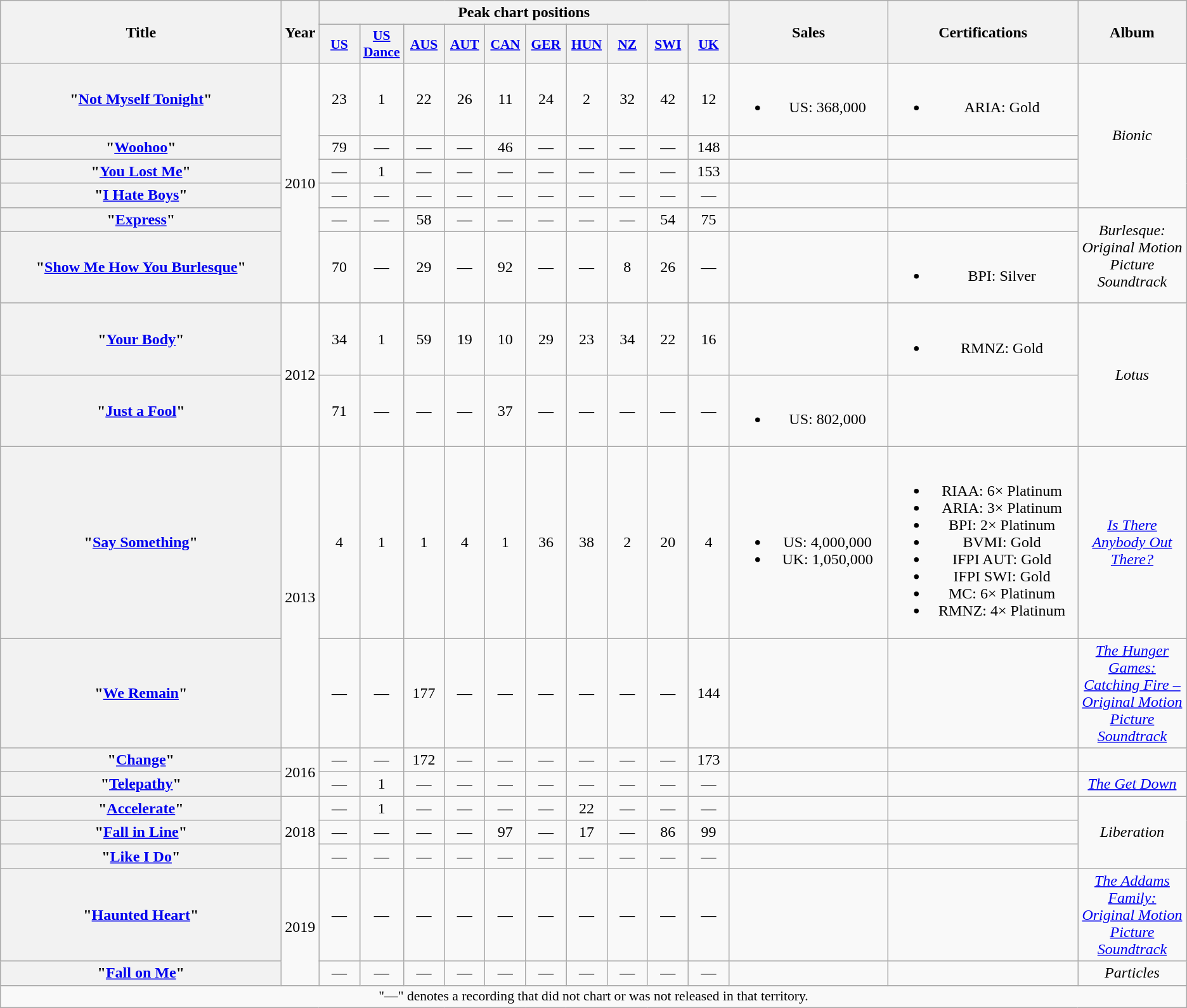<table class="wikitable plainrowheaders" style="text-align:center;" border="1">
<tr>
<th scope="col" rowspan="2" style="width:18em;">Title</th>
<th scope="col" rowspan="2">Year</th>
<th scope="col" colspan="10">Peak chart positions</th>
<th scope="col" rowspan="2" style="width:10em;">Sales</th>
<th scope="col" rowspan="2" style="width:12em;">Certifications</th>
<th scope="col" rowspan="2">Album</th>
</tr>
<tr>
<th scope="col" style="width:2.5em;font-size:90%;"><a href='#'>US</a><br></th>
<th scope="col" style="width:2.75em; font-size:90%;"><a href='#'>US<br>Dance</a><br></th>
<th scope="col" style="width:2.5em;font-size:90%;"><a href='#'>AUS</a><br></th>
<th scope="col" style="width:2.5em;font-size:90%;"><a href='#'>AUT</a><br></th>
<th scope="col" style="width:2.5em;font-size:90%;"><a href='#'>CAN</a><br></th>
<th scope="col" style="width:2.5em;font-size:90%;"><a href='#'>GER</a><br></th>
<th scope="col" style="width:2.5em; font-size:90%;"><a href='#'>HUN</a><br></th>
<th scope="col" style="width:2.5em;font-size:90%;"><a href='#'>NZ</a><br></th>
<th scope="col" style="width:2.5em;font-size:90%;"><a href='#'>SWI</a><br></th>
<th scope="col" style="width:2.5em;font-size:90%;"><a href='#'>UK</a><br></th>
</tr>
<tr>
<th scope="row">"<a href='#'>Not Myself Tonight</a>"</th>
<td rowspan="6">2010</td>
<td>23</td>
<td>1</td>
<td>22</td>
<td>26</td>
<td>11</td>
<td>24</td>
<td>2</td>
<td>32</td>
<td>42</td>
<td>12</td>
<td><br><ul><li>US: 368,000</li></ul></td>
<td><br><ul><li>ARIA: Gold</li></ul></td>
<td rowspan="4"><em>Bionic</em></td>
</tr>
<tr>
<th scope="row">"<a href='#'>Woohoo</a>"<br></th>
<td>79</td>
<td>—</td>
<td>—</td>
<td>—</td>
<td>46</td>
<td>—</td>
<td>—</td>
<td>—</td>
<td>—</td>
<td>148</td>
<td></td>
<td></td>
</tr>
<tr>
<th scope="row">"<a href='#'>You Lost Me</a>"</th>
<td>—</td>
<td>1</td>
<td>—</td>
<td>—</td>
<td>—</td>
<td>—</td>
<td>—</td>
<td>—</td>
<td>—</td>
<td>153</td>
<td></td>
<td></td>
</tr>
<tr>
<th scope="row">"<a href='#'>I Hate Boys</a>"</th>
<td>—</td>
<td>—</td>
<td>—</td>
<td>—</td>
<td>—</td>
<td>—</td>
<td>—</td>
<td>—</td>
<td>—</td>
<td>—</td>
<td></td>
<td></td>
</tr>
<tr>
<th scope="row">"<a href='#'>Express</a>"</th>
<td>—</td>
<td>—</td>
<td>58</td>
<td>—</td>
<td>—</td>
<td>—</td>
<td>—</td>
<td>—</td>
<td>54</td>
<td>75</td>
<td></td>
<td></td>
<td rowspan="2"><em>Burlesque: Original Motion Picture Soundtrack</em></td>
</tr>
<tr>
<th scope="row">"<a href='#'>Show Me How You Burlesque</a>"</th>
<td>70</td>
<td>—</td>
<td>29</td>
<td>—</td>
<td>92</td>
<td>—</td>
<td>—</td>
<td>8</td>
<td>26</td>
<td>—</td>
<td></td>
<td><br><ul><li>BPI: Silver</li></ul></td>
</tr>
<tr>
<th scope="row">"<a href='#'>Your Body</a>"</th>
<td rowspan="2">2012</td>
<td>34</td>
<td>1</td>
<td>59</td>
<td>19</td>
<td>10</td>
<td>29</td>
<td>23</td>
<td>34</td>
<td>22</td>
<td>16</td>
<td></td>
<td><br><ul><li>RMNZ: Gold</li></ul></td>
<td rowspan="2"><em>Lotus</em></td>
</tr>
<tr>
<th scope="row">"<a href='#'>Just a Fool</a>"<br></th>
<td>71</td>
<td>—</td>
<td>—</td>
<td>—</td>
<td>37</td>
<td>—</td>
<td>—</td>
<td>—</td>
<td>—</td>
<td>—</td>
<td><br><ul><li>US: 802,000</li></ul></td>
<td></td>
</tr>
<tr>
<th scope="row">"<a href='#'>Say Something</a>"<br></th>
<td rowspan="2">2013</td>
<td>4</td>
<td>1</td>
<td>1</td>
<td>4</td>
<td>1</td>
<td>36</td>
<td>38</td>
<td>2</td>
<td>20</td>
<td>4</td>
<td><br><ul><li>US: 4,000,000</li><li>UK: 1,050,000</li></ul></td>
<td><br><ul><li>RIAA: 6× Platinum</li><li>ARIA: 3× Platinum</li><li>BPI: 2× Platinum</li><li>BVMI: Gold</li><li>IFPI AUT: Gold</li><li>IFPI SWI: Gold</li><li>MC: 6× Platinum</li><li>RMNZ: 4× Platinum</li></ul></td>
<td><em><a href='#'>Is There Anybody Out There?</a></em></td>
</tr>
<tr>
<th scope="row">"<a href='#'>We Remain</a>"</th>
<td>—</td>
<td>—</td>
<td>177</td>
<td>—</td>
<td>—</td>
<td>—</td>
<td>—</td>
<td>—</td>
<td>—</td>
<td>144</td>
<td></td>
<td></td>
<td><em><a href='#'>The Hunger Games: Catching Fire – Original Motion Picture Soundtrack</a></em></td>
</tr>
<tr>
<th scope="row">"<a href='#'>Change</a>"</th>
<td rowspan="2">2016</td>
<td>—</td>
<td>—</td>
<td>172</td>
<td>—</td>
<td>—</td>
<td>—</td>
<td>—</td>
<td>—</td>
<td>—</td>
<td>173</td>
<td></td>
<td></td>
<td></td>
</tr>
<tr>
<th scope="row">"<a href='#'>Telepathy</a>"<br></th>
<td>—</td>
<td>1</td>
<td>—</td>
<td>—</td>
<td>—</td>
<td>—</td>
<td>—</td>
<td>—</td>
<td>—</td>
<td>—</td>
<td></td>
<td></td>
<td><em><a href='#'>The Get Down</a></em></td>
</tr>
<tr>
<th scope="row">"<a href='#'>Accelerate</a>"<br></th>
<td rowspan="3">2018</td>
<td>—</td>
<td>1</td>
<td>—</td>
<td>—</td>
<td>—</td>
<td>—</td>
<td>22</td>
<td>—</td>
<td>—</td>
<td>—</td>
<td></td>
<td></td>
<td rowspan="3"><em>Liberation</em></td>
</tr>
<tr>
<th scope="row">"<a href='#'>Fall in Line</a>"<br></th>
<td>—</td>
<td>—</td>
<td>—</td>
<td>—</td>
<td>97</td>
<td>—</td>
<td>17</td>
<td>—</td>
<td>86</td>
<td>99</td>
<td></td>
<td></td>
</tr>
<tr>
<th scope="row">"<a href='#'>Like I Do</a>" <br></th>
<td>—</td>
<td>—</td>
<td>—</td>
<td>—</td>
<td>—</td>
<td>—</td>
<td>—</td>
<td>—</td>
<td>—</td>
<td>—</td>
<td></td>
<td></td>
</tr>
<tr>
<th scope="row">"<a href='#'>Haunted Heart</a>"</th>
<td rowspan="2">2019</td>
<td>—</td>
<td>—</td>
<td>—</td>
<td>—</td>
<td>—</td>
<td>—</td>
<td>—</td>
<td>—</td>
<td>—</td>
<td>—</td>
<td></td>
<td></td>
<td><em><a href='#'>The Addams Family: Original Motion Picture Soundtrack</a></em></td>
</tr>
<tr>
<th scope="row">"<a href='#'>Fall on Me</a>"<br></th>
<td>—</td>
<td>—</td>
<td>—</td>
<td>—</td>
<td>—</td>
<td>—</td>
<td>—</td>
<td>—</td>
<td>—</td>
<td>—</td>
<td></td>
<td></td>
<td><em>Particles</em></td>
</tr>
<tr>
<td colspan="15" style="font-size:90%">"—" denotes a recording that did not chart or was not released in that territory.</td>
</tr>
</table>
